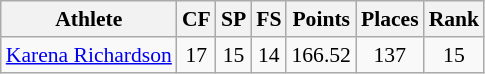<table class="wikitable" border="1" style="font-size:90%">
<tr>
<th>Athlete</th>
<th>CF</th>
<th>SP</th>
<th>FS</th>
<th>Points</th>
<th>Places</th>
<th>Rank</th>
</tr>
<tr align=center>
<td align=left><a href='#'>Karena Richardson</a></td>
<td>17</td>
<td>15</td>
<td>14</td>
<td>166.52</td>
<td>137</td>
<td>15</td>
</tr>
</table>
